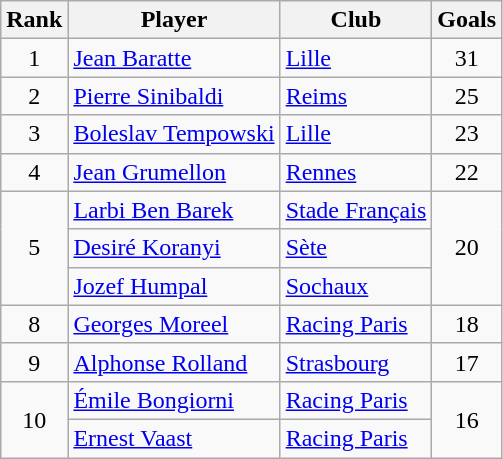<table class="wikitable" style="text-align:center">
<tr>
<th>Rank</th>
<th>Player</th>
<th>Club</th>
<th>Goals</th>
</tr>
<tr>
<td>1</td>
<td align="left"> <a href='#'>Jean Baratte</a></td>
<td align="left"><a href='#'>Lille</a></td>
<td>31</td>
</tr>
<tr>
<td>2</td>
<td align="left"> <a href='#'>Pierre Sinibaldi</a></td>
<td align="left"><a href='#'>Reims</a></td>
<td>25</td>
</tr>
<tr>
<td>3</td>
<td align="left">  <a href='#'>Boleslav Tempowski</a></td>
<td align="left"><a href='#'>Lille</a></td>
<td>23</td>
</tr>
<tr>
<td>4</td>
<td align="left"> <a href='#'>Jean Grumellon</a></td>
<td align="left"><a href='#'>Rennes</a></td>
<td>22</td>
</tr>
<tr>
<td rowspan="3">5</td>
<td align="left"> <a href='#'>Larbi Ben Barek</a></td>
<td align="left"><a href='#'>Stade Français</a></td>
<td rowspan="3">20</td>
</tr>
<tr>
<td align="left">  <a href='#'>Desiré Koranyi</a></td>
<td align="left"><a href='#'>Sète</a></td>
</tr>
<tr>
<td align="left"> <a href='#'>Jozef Humpal</a></td>
<td align="left"><a href='#'>Sochaux</a></td>
</tr>
<tr>
<td>8</td>
<td align="left"> <a href='#'>Georges Moreel</a></td>
<td align="left"><a href='#'>Racing Paris</a></td>
<td>18</td>
</tr>
<tr>
<td>9</td>
<td align="left"> <a href='#'>Alphonse Rolland</a></td>
<td align="left"><a href='#'>Strasbourg</a></td>
<td>17</td>
</tr>
<tr>
<td rowspan="2">10</td>
<td align="left"> <a href='#'>Émile Bongiorni</a></td>
<td align="left"><a href='#'>Racing Paris</a></td>
<td rowspan="2">16</td>
</tr>
<tr>
<td align="left"> <a href='#'>Ernest Vaast</a></td>
<td align="left"><a href='#'>Racing Paris</a></td>
</tr>
</table>
